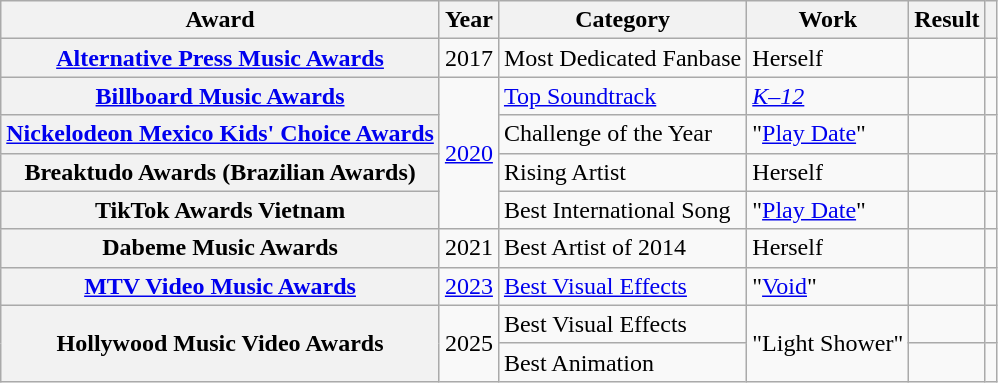<table class="wikitable plainrowheaders" text-align:center;">
<tr>
<th>Award</th>
<th>Year</th>
<th>Category</th>
<th>Work</th>
<th>Result</th>
<th></th>
</tr>
<tr>
<th scope="row"><a href='#'>Alternative Press Music Awards</a></th>
<td>2017</td>
<td>Most Dedicated Fanbase</td>
<td>Herself</td>
<td></td>
<td></td>
</tr>
<tr>
<th scope="row"><a href='#'>Billboard Music Awards</a></th>
<td rowspan="4"><a href='#'>2020</a></td>
<td><a href='#'>Top Soundtrack</a></td>
<td><a href='#'><em>K–12</em></a></td>
<td></td>
<td></td>
</tr>
<tr>
<th scope="row"><a href='#'>Nickelodeon Mexico Kids' Choice Awards</a></th>
<td>Challenge of the Year</td>
<td>"<a href='#'>Play Date</a>"</td>
<td></td>
<td></td>
</tr>
<tr>
<th scope="row">Breaktudo Awards (Brazilian Awards)</th>
<td>Rising Artist</td>
<td>Herself</td>
<td></td>
<td></td>
</tr>
<tr>
<th scope="row">TikTok Awards Vietnam</th>
<td>Best International Song</td>
<td>"<a href='#'>Play Date</a>"</td>
<td></td>
<td></td>
</tr>
<tr>
<th scope="row">Dabeme Music Awards</th>
<td>2021</td>
<td>Best Artist of 2014</td>
<td>Herself</td>
<td></td>
<td></td>
</tr>
<tr>
<th scope="row"><a href='#'>MTV Video Music Awards</a></th>
<td><a href='#'>2023</a></td>
<td><a href='#'>Best Visual Effects</a></td>
<td>"<a href='#'>Void</a>"</td>
<td></td>
<td></td>
</tr>
<tr>
<th scope="row" rowspan=2>Hollywood Music Video Awards</th>
<td rowspan=2>2025</td>
<td>Best Visual Effects</td>
<td rowspan=2>"Light Shower"</td>
<td></td>
<td></td>
</tr>
<tr>
<td>Best Animation</td>
<td></td>
<td></td>
</tr>
</table>
